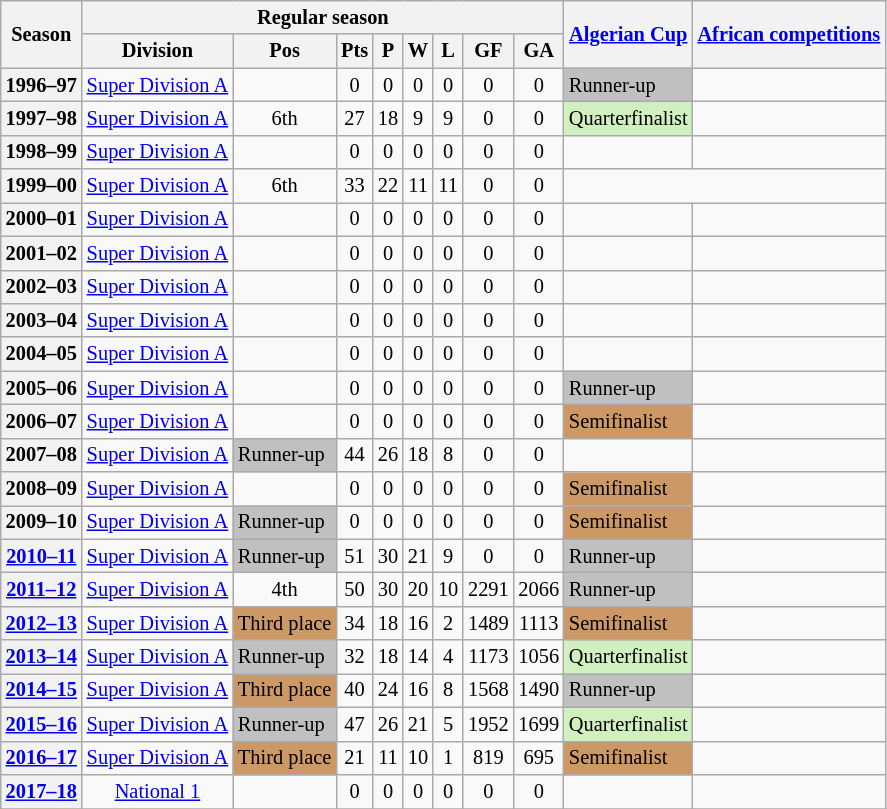<table class="wikitable" style="font-size:85%; text-align:center">
<tr>
<th rowspan=2>Season</th>
<th colspan=8>Regular season</th>
<th rowspan=2><a href='#'>Algerian Cup</a></th>
<th rowspan=2 colspan=3><a href='#'>African competitions</a></th>
</tr>
<tr>
<th>Division</th>
<th>Pos</th>
<th>Pts</th>
<th>P</th>
<th>W</th>
<th>L</th>
<th>GF</th>
<th>GA</th>
</tr>
<tr>
<th>1996–97</th>
<td><a href='#'>Super Division A</a></td>
<td></td>
<td>0</td>
<td>0</td>
<td>0</td>
<td>0</td>
<td>0</td>
<td>0</td>
<td align=left bgcolor=silver>Runner-up</td>
<td colspan=3></td>
</tr>
<tr>
<th>1997–98</th>
<td><a href='#'>Super Division A</a></td>
<td>6th</td>
<td>27</td>
<td>18</td>
<td>9</td>
<td>9</td>
<td>0</td>
<td>0</td>
<td align=left bgcolor=#D0F0C0>Quarterfinalist</td>
<td colspan=3></td>
</tr>
<tr>
<th>1998–99</th>
<td><a href='#'>Super Division A</a></td>
<td></td>
<td>0</td>
<td>0</td>
<td>0</td>
<td>0</td>
<td>0</td>
<td>0</td>
<td></td>
<td colspan=3></td>
</tr>
<tr>
<th>1999–00</th>
<td><a href='#'>Super Division A</a></td>
<td>6th</td>
<td>33</td>
<td>22</td>
<td>11</td>
<td>11</td>
<td>0</td>
<td>0</td>
<td colspan=3></td>
</tr>
<tr>
<th>2000–01</th>
<td><a href='#'>Super Division A</a></td>
<td></td>
<td>0</td>
<td>0</td>
<td>0</td>
<td>0</td>
<td>0</td>
<td>0</td>
<td></td>
<td colspan=3></td>
</tr>
<tr>
<th>2001–02</th>
<td><a href='#'>Super Division A</a></td>
<td></td>
<td>0</td>
<td>0</td>
<td>0</td>
<td>0</td>
<td>0</td>
<td>0</td>
<td></td>
<td colspan=3></td>
</tr>
<tr>
<th>2002–03</th>
<td><a href='#'>Super Division A</a></td>
<td></td>
<td>0</td>
<td>0</td>
<td>0</td>
<td>0</td>
<td>0</td>
<td>0</td>
<td></td>
<td colspan=3></td>
</tr>
<tr>
<th>2003–04</th>
<td><a href='#'>Super Division A</a></td>
<td></td>
<td>0</td>
<td>0</td>
<td>0</td>
<td>0</td>
<td>0</td>
<td>0</td>
<td></td>
<td colspan=3></td>
</tr>
<tr>
<th>2004–05</th>
<td><a href='#'>Super Division A</a></td>
<td></td>
<td>0</td>
<td>0</td>
<td>0</td>
<td>0</td>
<td>0</td>
<td>0</td>
<td></td>
<td colspan=3></td>
</tr>
<tr>
<th>2005–06</th>
<td><a href='#'>Super Division A</a></td>
<td></td>
<td>0</td>
<td>0</td>
<td>0</td>
<td>0</td>
<td>0</td>
<td>0</td>
<td align=left bgcolor=silver>Runner-up</td>
<td colspan=3></td>
</tr>
<tr>
<th>2006–07</th>
<td><a href='#'>Super Division A</a></td>
<td></td>
<td>0</td>
<td>0</td>
<td>0</td>
<td>0</td>
<td>0</td>
<td>0</td>
<td align=left bgcolor=#cc9966>Semifinalist</td>
<td colspan=3></td>
</tr>
<tr>
<th>2007–08</th>
<td><a href='#'>Super Division A</a></td>
<td align=left bgcolor=silver>Runner-up</td>
<td>44</td>
<td>26</td>
<td>18</td>
<td>8</td>
<td>0</td>
<td>0</td>
<td></td>
<td colspan=3></td>
</tr>
<tr>
<th>2008–09</th>
<td><a href='#'>Super Division A</a></td>
<td></td>
<td>0</td>
<td>0</td>
<td>0</td>
<td>0</td>
<td>0</td>
<td>0</td>
<td align=left bgcolor=#cc9966>Semifinalist</td>
<td colspan=3></td>
</tr>
<tr>
<th>2009–10</th>
<td><a href='#'>Super Division A</a></td>
<td align=left bgcolor=silver>Runner-up</td>
<td>0</td>
<td>0</td>
<td>0</td>
<td>0</td>
<td>0</td>
<td>0</td>
<td align=left bgcolor=#cc9966>Semifinalist</td>
<td colspan=3></td>
</tr>
<tr>
<th><a href='#'>2010–11</a></th>
<td><a href='#'>Super Division A</a></td>
<td align=left bgcolor=silver>Runner-up</td>
<td>51</td>
<td>30</td>
<td>21</td>
<td>9</td>
<td>0</td>
<td>0</td>
<td align=left bgcolor=silver>Runner-up</td>
<td colspan=3></td>
</tr>
<tr>
<th><a href='#'>2011–12</a></th>
<td><a href='#'>Super Division A</a></td>
<td>4th</td>
<td>50</td>
<td>30</td>
<td>20</td>
<td>10</td>
<td>2291</td>
<td>2066</td>
<td align=left bgcolor=silver>Runner-up</td>
<td colspan=3></td>
</tr>
<tr>
<th><a href='#'>2012–13</a></th>
<td><a href='#'>Super Division A</a></td>
<td align=left bgcolor=#cc9966>Third place</td>
<td>34</td>
<td>18</td>
<td>16</td>
<td>2</td>
<td>1489</td>
<td>1113</td>
<td align=left bgcolor=#cc9966>Semifinalist</td>
<td colspan=3></td>
</tr>
<tr>
<th><a href='#'>2013–14</a></th>
<td><a href='#'>Super Division A</a></td>
<td align=left bgcolor=silver>Runner-up</td>
<td>32</td>
<td>18</td>
<td>14</td>
<td>4</td>
<td>1173</td>
<td>1056</td>
<td align=left bgcolor=#D0F0C0>Quarterfinalist</td>
<td colspan=3></td>
</tr>
<tr>
<th><a href='#'>2014–15</a></th>
<td><a href='#'>Super Division A</a></td>
<td align=left bgcolor=#cc9966>Third place</td>
<td>40</td>
<td>24</td>
<td>16</td>
<td>8</td>
<td>1568</td>
<td>1490</td>
<td align=left bgcolor=silver>Runner-up</td>
<td colspan=3></td>
</tr>
<tr>
<th><a href='#'>2015–16</a></th>
<td><a href='#'>Super Division A</a></td>
<td align=left bgcolor=silver>Runner-up</td>
<td>47</td>
<td>26</td>
<td>21</td>
<td>5</td>
<td>1952</td>
<td>1699</td>
<td align=left bgcolor=#D0F0C0>Quarterfinalist</td>
<td colspan=3></td>
</tr>
<tr>
<th><a href='#'>2016–17</a></th>
<td><a href='#'>Super Division A</a></td>
<td align=left bgcolor=#cc9966>Third place</td>
<td>21</td>
<td>11</td>
<td>10</td>
<td>1</td>
<td>819</td>
<td>695</td>
<td align=left bgcolor=#cc9966>Semifinalist</td>
<td colspan=3></td>
</tr>
<tr>
<th><a href='#'>2017–18</a></th>
<td><a href='#'>National 1</a></td>
<td></td>
<td>0</td>
<td>0</td>
<td>0</td>
<td>0</td>
<td>0</td>
<td>0</td>
<td></td>
<td colspan=3></td>
</tr>
<tr>
</tr>
</table>
